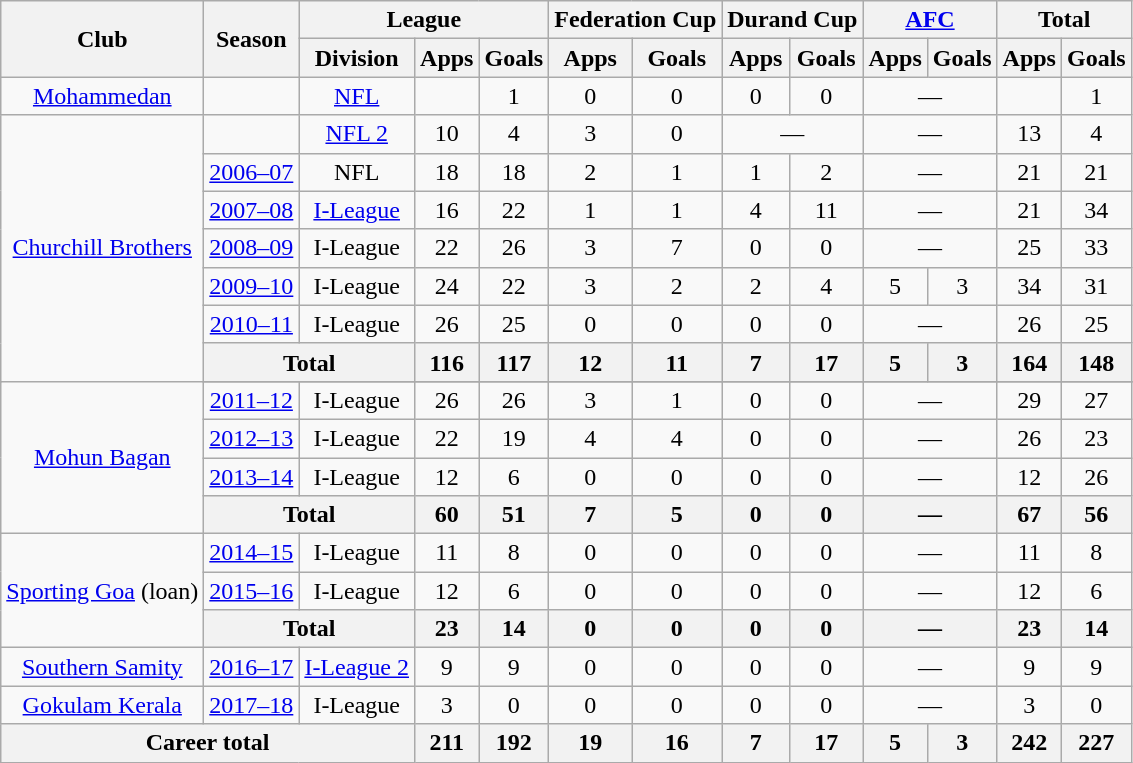<table class="wikitable" style="text-align:center">
<tr>
<th rowspan="2">Club</th>
<th rowspan="2">Season</th>
<th colspan="3">League</th>
<th colspan="2">Federation Cup</th>
<th colspan="2">Durand Cup</th>
<th colspan="2"><a href='#'>AFC</a></th>
<th colspan="2">Total</th>
</tr>
<tr>
<th>Division</th>
<th>Apps</th>
<th>Goals</th>
<th>Apps</th>
<th>Goals</th>
<th>Apps</th>
<th>Goals</th>
<th>Apps</th>
<th>Goals</th>
<th>Apps</th>
<th>Goals</th>
</tr>
<tr>
<td><a href='#'>Mohammedan</a></td>
<td></td>
<td><a href='#'>NFL</a></td>
<td></td>
<td>1</td>
<td>0</td>
<td>0</td>
<td>0</td>
<td>0</td>
<td colspan=2>—</td>
<td></td>
<td>1</td>
</tr>
<tr>
<td rowspan="7"><a href='#'>Churchill Brothers</a></td>
<td></td>
<td><a href='#'>NFL 2</a></td>
<td>10</td>
<td>4</td>
<td>3</td>
<td>0</td>
<td colspan=2>—</td>
<td colspan=2>—</td>
<td>13</td>
<td>4</td>
</tr>
<tr>
<td><a href='#'>2006–07</a></td>
<td>NFL</td>
<td>18</td>
<td>18</td>
<td>2</td>
<td>1</td>
<td>1</td>
<td>2</td>
<td colspan=2>—</td>
<td>21</td>
<td>21</td>
</tr>
<tr>
<td><a href='#'>2007–08</a></td>
<td><a href='#'>I-League</a></td>
<td>16</td>
<td>22</td>
<td>1</td>
<td>1</td>
<td>4</td>
<td>11</td>
<td colspan=2>—</td>
<td>21</td>
<td>34</td>
</tr>
<tr>
<td><a href='#'>2008–09</a></td>
<td>I-League</td>
<td>22</td>
<td>26</td>
<td>3</td>
<td>7</td>
<td>0</td>
<td>0</td>
<td colspan=2>—</td>
<td>25</td>
<td>33</td>
</tr>
<tr>
<td><a href='#'>2009–10</a></td>
<td>I-League</td>
<td>24</td>
<td>22</td>
<td>3</td>
<td>2</td>
<td>2</td>
<td>4</td>
<td>5</td>
<td>3</td>
<td>34</td>
<td>31</td>
</tr>
<tr>
<td><a href='#'>2010–11</a></td>
<td>I-League</td>
<td>26</td>
<td>25</td>
<td>0</td>
<td>0</td>
<td>0</td>
<td>0</td>
<td colspan=2>—</td>
<td>26</td>
<td>25</td>
</tr>
<tr>
<th colspan="2">Total</th>
<th>116</th>
<th>117</th>
<th>12</th>
<th>11</th>
<th>7</th>
<th>17</th>
<th>5</th>
<th>3</th>
<th>164</th>
<th>148</th>
</tr>
<tr>
<td rowspan="5"><a href='#'>Mohun Bagan</a></td>
</tr>
<tr>
<td><a href='#'>2011–12</a></td>
<td>I-League</td>
<td>26</td>
<td>26</td>
<td>3</td>
<td>1</td>
<td>0</td>
<td>0</td>
<td colspan=2>—</td>
<td>29</td>
<td>27</td>
</tr>
<tr>
<td><a href='#'>2012–13</a></td>
<td>I-League</td>
<td>22</td>
<td>19</td>
<td>4</td>
<td>4</td>
<td>0</td>
<td>0</td>
<td colspan=2>—</td>
<td>26</td>
<td>23</td>
</tr>
<tr>
<td><a href='#'>2013–14</a></td>
<td>I-League</td>
<td>12</td>
<td>6</td>
<td>0</td>
<td>0</td>
<td>0</td>
<td>0</td>
<td colspan=2>—</td>
<td>12</td>
<td>26</td>
</tr>
<tr>
<th colspan="2">Total</th>
<th>60</th>
<th>51</th>
<th>7</th>
<th>5</th>
<th>0</th>
<th>0</th>
<th colspan=2>—</th>
<th>67</th>
<th>56</th>
</tr>
<tr>
<td rowspan="3"><a href='#'>Sporting Goa</a> (loan)</td>
<td><a href='#'>2014–15</a></td>
<td>I-League</td>
<td>11</td>
<td>8</td>
<td>0</td>
<td>0</td>
<td>0</td>
<td>0</td>
<td colspan=2>—</td>
<td>11</td>
<td>8</td>
</tr>
<tr>
<td><a href='#'>2015–16</a></td>
<td>I-League</td>
<td>12</td>
<td>6</td>
<td>0</td>
<td>0</td>
<td>0</td>
<td>0</td>
<td colspan=2>—</td>
<td>12</td>
<td>6</td>
</tr>
<tr>
<th colspan="2">Total</th>
<th>23</th>
<th>14</th>
<th>0</th>
<th>0</th>
<th>0</th>
<th>0</th>
<th colspan=2>—</th>
<th>23</th>
<th>14</th>
</tr>
<tr>
<td><a href='#'>Southern Samity</a></td>
<td><a href='#'>2016–17</a></td>
<td><a href='#'>I-League 2</a></td>
<td>9</td>
<td>9</td>
<td>0</td>
<td>0</td>
<td>0</td>
<td>0</td>
<td colspan=2>—</td>
<td>9</td>
<td>9</td>
</tr>
<tr>
<td><a href='#'>Gokulam Kerala</a></td>
<td><a href='#'>2017–18</a></td>
<td>I-League</td>
<td>3</td>
<td>0</td>
<td>0</td>
<td>0</td>
<td>0</td>
<td>0</td>
<td colspan=2>—</td>
<td>3</td>
<td>0</td>
</tr>
<tr>
<th colspan="3">Career total</th>
<th>211</th>
<th>192</th>
<th>19</th>
<th>16</th>
<th>7</th>
<th>17</th>
<th>5</th>
<th>3</th>
<th>242</th>
<th>227</th>
</tr>
</table>
